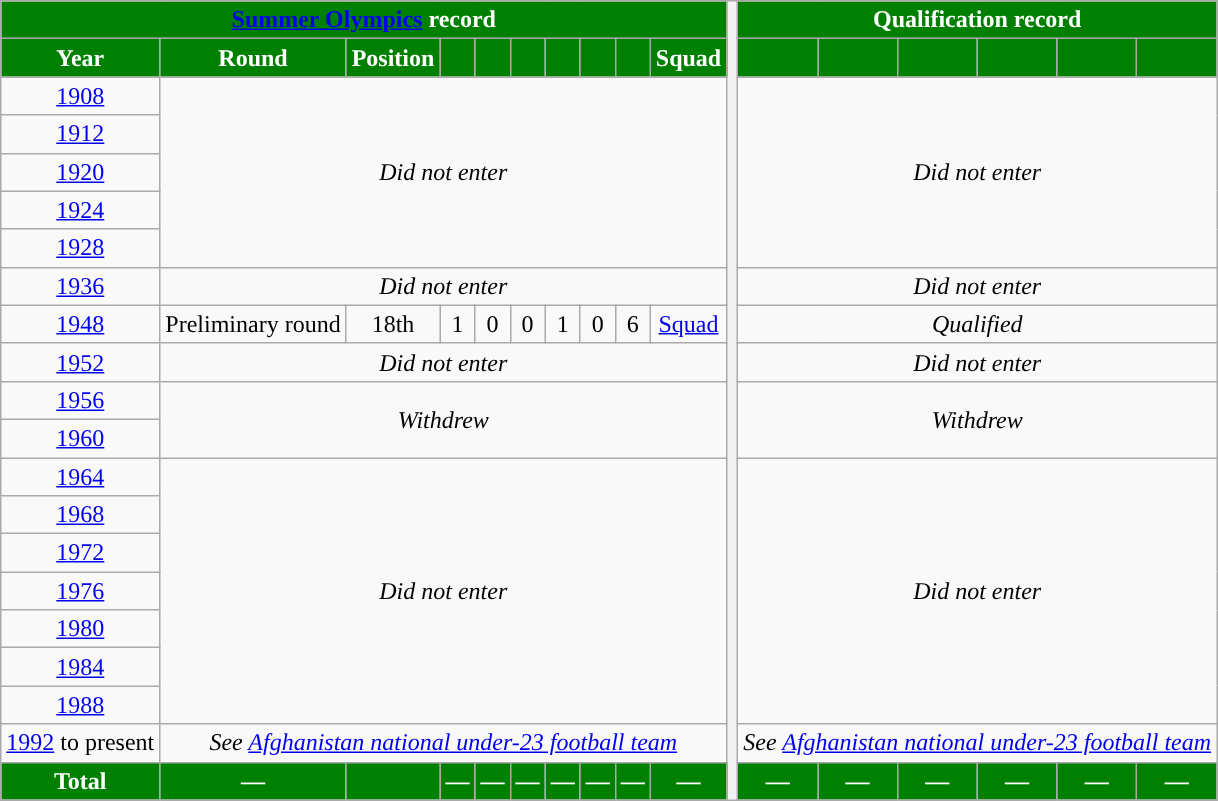<table class="wikitable" style="text-align:center">
<tr>
<th colspan="10" style="background:green; color:#FFF; "><a href='#'><span>Summer Olympics</span></a> record</th>
<th rowspan="25"></th>
<th colspan="6" style="background:green; color:#FFF; ">Qualification record</th>
</tr>
<tr>
<th style="background:green; color:#FFF; ">Year</th>
<th style="background:green; color:#FFF; ">Round</th>
<th style="background:green; color:#FFF; ">Position</th>
<th style="background:green; color:#FFF; "></th>
<th style="background:green; color:#FFF; "></th>
<th style="background:green; color:#FFF; "></th>
<th style="background:green; color:#FFF; "></th>
<th style="background:green; color:#FFF; "></th>
<th style="background:green; color:#FFF; "></th>
<th style="background:green; color:#FFF; ">Squad</th>
<th style="background:green; color:#FFF; "></th>
<th style="background:green; color:#FFF; "></th>
<th style="background:green; color:#FFF; "></th>
<th style="background:green; color:#FFF; "></th>
<th style="background:green; color:#FFF; "></th>
<th style="background:green; color:#FFF; "></th>
</tr>
<tr>
<td> <a href='#'>1908</a></td>
<td rowspan="5" colspan="9"><em>Did not enter</em></td>
<td rowspan="5" colspan="6"><em>Did not enter</em></td>
</tr>
<tr>
<td> <a href='#'>1912</a></td>
</tr>
<tr>
<td> <a href='#'>1920</a></td>
</tr>
<tr>
<td> <a href='#'>1924</a></td>
</tr>
<tr>
<td> <a href='#'>1928</a></td>
</tr>
<tr>
<td> <a href='#'>1936</a></td>
<td colspan="9"><em>Did not enter</em></td>
<td colspan="6"><em>Did not enter</em></td>
</tr>
<tr>
<td> <a href='#'>1948</a></td>
<td>Preliminary round</td>
<td>18th</td>
<td>1</td>
<td>0</td>
<td>0</td>
<td>1</td>
<td>0</td>
<td>6</td>
<td><a href='#'>Squad</a></td>
<td colspan="6"><em>Qualified</em></td>
</tr>
<tr>
<td> <a href='#'>1952</a></td>
<td colspan="9"><em>Did not enter</em></td>
<td colspan="6"><em>Did not enter</em></td>
</tr>
<tr>
<td> <a href='#'>1956</a></td>
<td rowspan="2" colspan="9"><em>Withdrew</em></td>
<td rowspan="2" colspan="6"><em>Withdrew</em></td>
</tr>
<tr>
<td> <a href='#'>1960</a></td>
</tr>
<tr>
<td> <a href='#'>1964</a></td>
<td rowspan="7" colspan="9"><em>Did not enter</em></td>
<td rowspan="7" colspan="6"><em>Did not enter</em></td>
</tr>
<tr>
<td> <a href='#'>1968</a></td>
</tr>
<tr>
<td> <a href='#'>1972</a></td>
</tr>
<tr>
<td> <a href='#'>1976</a></td>
</tr>
<tr>
<td> <a href='#'>1980</a></td>
</tr>
<tr>
<td> <a href='#'>1984</a></td>
</tr>
<tr>
<td> <a href='#'>1988</a></td>
</tr>
<tr>
<td> <a href='#'>1992</a> to present</td>
<td colspan="9"><em>See <a href='#'>Afghanistan national under-23 football team</a></em></td>
<td colspan="6"><em>See <a href='#'>Afghanistan national under-23 football team</a></em></td>
</tr>
<tr>
<th style="background:green; color:#FFF; ">Total</th>
<th style="background:green; color:#FFF; ">—</th>
<th style="background:green; color:#FFF; "></th>
<th style="background:green; color:#FFF; ">—</th>
<th style="background:green; color:#FFF; ">—</th>
<th style="background:green; color:#FFF; ">—</th>
<th style="background:green; color:#FFF; ">—</th>
<th style="background:green; color:#FFF; ">—</th>
<th style="background:green; color:#FFF; ">—</th>
<th style="background:green; color:#FFF; ">—</th>
<th style="background:green; color:#FFF; ">—</th>
<th style="background:green; color:#FFF; ">—</th>
<th style="background:green; color:#FFF; ">—</th>
<th style="background:green; color:#FFF; ">—</th>
<th style="background:green; color:#FFF; ">—</th>
<th style="background:green; color:#FFF; ">—</th>
</tr>
</table>
